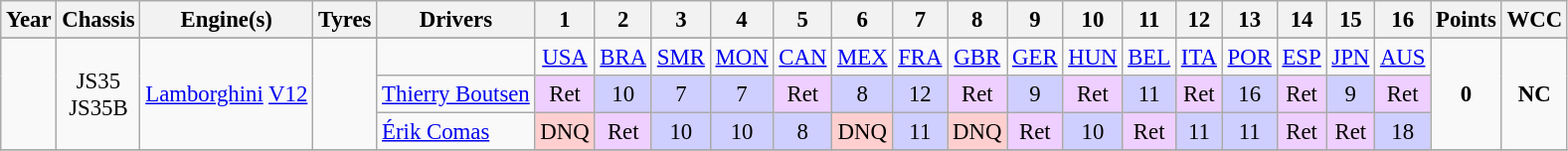<table class="wikitable" style="text-align:center; font-size:95%">
<tr>
<th>Year</th>
<th>Chassis</th>
<th>Engine(s)</th>
<th>Tyres</th>
<th>Drivers</th>
<th>1</th>
<th>2</th>
<th>3</th>
<th>4</th>
<th>5</th>
<th>6</th>
<th>7</th>
<th>8</th>
<th>9</th>
<th>10</th>
<th>11</th>
<th>12</th>
<th>13</th>
<th>14</th>
<th>15</th>
<th>16</th>
<th>Points</th>
<th>WCC</th>
</tr>
<tr>
</tr>
<tr>
<td rowspan="3"></td>
<td rowspan="3">JS35<br>JS35B</td>
<td rowspan="3"><a href='#'>Lamborghini</a> <a href='#'>V12</a></td>
<td rowspan="3"></td>
<td></td>
<td><a href='#'>USA</a></td>
<td><a href='#'>BRA</a></td>
<td><a href='#'>SMR</a></td>
<td><a href='#'>MON</a></td>
<td><a href='#'>CAN</a></td>
<td><a href='#'>MEX</a></td>
<td><a href='#'>FRA</a></td>
<td><a href='#'>GBR</a></td>
<td><a href='#'>GER</a></td>
<td><a href='#'>HUN</a></td>
<td><a href='#'>BEL</a></td>
<td><a href='#'>ITA</a></td>
<td><a href='#'>POR</a></td>
<td><a href='#'>ESP</a></td>
<td><a href='#'>JPN</a></td>
<td><a href='#'>AUS</a></td>
<td rowspan="3"><strong>0</strong></td>
<td rowspan="3"><strong>NC</strong></td>
</tr>
<tr>
<td align="left"><a href='#'>Thierry Boutsen</a></td>
<td style="background:#efcfff;">Ret</td>
<td style="background:#cfcfff;">10</td>
<td style="background:#cfcfff;">7</td>
<td style="background:#cfcfff;">7</td>
<td style="background:#efcfff;">Ret</td>
<td style="background:#cfcfff;">8</td>
<td style="background:#cfcfff;">12</td>
<td style="background:#efcfff;">Ret</td>
<td style="background:#cfcfff;">9</td>
<td style="background:#efcfff;">Ret</td>
<td style="background:#cfcfff;">11</td>
<td style="background:#efcfff;">Ret</td>
<td style="background:#cfcfff;">16</td>
<td style="background:#efcfff;">Ret</td>
<td style="background:#cfcfff;">9</td>
<td style="background:#efcfff;">Ret</td>
</tr>
<tr>
<td align="left"><a href='#'>Érik Comas</a></td>
<td style="background:#FFCFCF;">DNQ</td>
<td style="background:#efcfff;">Ret</td>
<td style="background:#cfcfff;">10</td>
<td style="background:#cfcfff;">10</td>
<td style="background:#cfcfff;">8</td>
<td style="background:#FFCFCF;">DNQ</td>
<td style="background:#cfcfff;">11</td>
<td style="background:#FFCFCF;">DNQ</td>
<td style="background:#efcfff;">Ret</td>
<td style="background:#cfcfff;">10</td>
<td style="background:#efcfff;">Ret</td>
<td style="background:#cfcfff;">11</td>
<td style="background:#cfcfff;">11</td>
<td style="background:#efcfff;">Ret</td>
<td style="background:#efcfff;">Ret</td>
<td style="background:#cfcfff;">18</td>
</tr>
<tr>
</tr>
</table>
